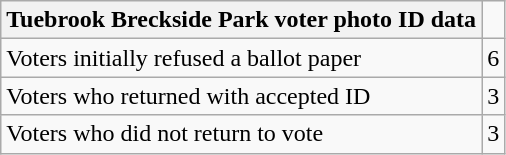<table class="wikitable">
<tr>
<th>Tuebrook Breckside Park voter photo ID data</th>
</tr>
<tr>
<td style="text-align:left">Voters initially refused a ballot paper</td>
<td style="text-align:center">6</td>
</tr>
<tr>
<td style="text-align:left">Voters who returned with accepted ID</td>
<td style="text-align:center">3</td>
</tr>
<tr>
<td style="text-align:left">Voters who did not return to vote</td>
<td style="text-align:center">3</td>
</tr>
</table>
